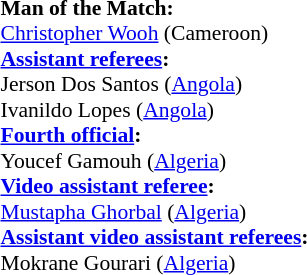<table style="width:100%; font-size:90%;">
<tr>
<td><br><strong>Man of the Match:</strong>
<br><a href='#'>Christopher Wooh</a> (Cameroon)<br><strong><a href='#'>Assistant referees</a>:</strong>
<br>Jerson Dos Santos (<a href='#'>Angola</a>)
<br>Ivanildo Lopes (<a href='#'>Angola</a>)
<br><strong><a href='#'>Fourth official</a>:</strong>
<br>Youcef Gamouh (<a href='#'>Algeria</a>)
<br><strong><a href='#'>Video assistant referee</a>:</strong>
<br><a href='#'>Mustapha Ghorbal</a> (<a href='#'>Algeria</a>)
<br><strong><a href='#'>Assistant video assistant referees</a>:</strong>
<br>Mokrane Gourari (<a href='#'>Algeria</a>)</td>
</tr>
</table>
